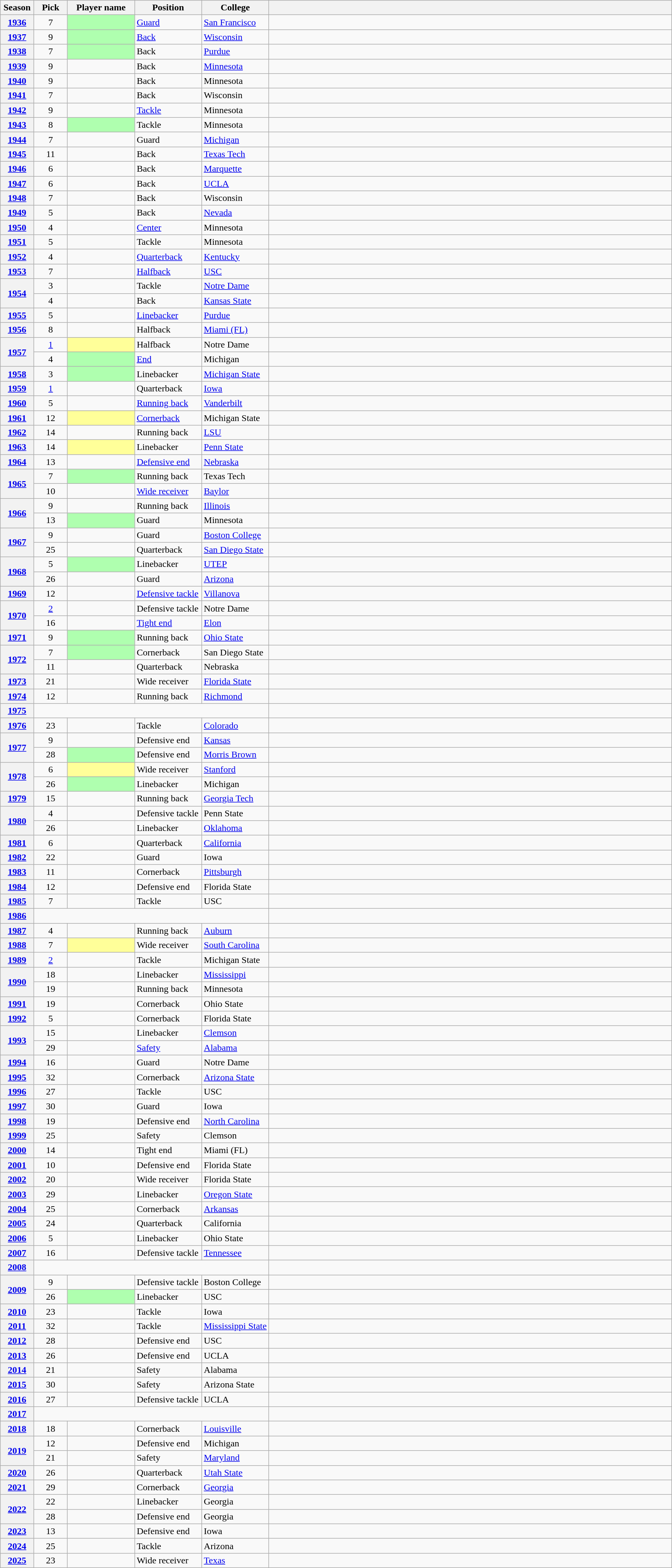<table class='wikitable sortable sticky-header-multi' style="text-align: center;">
<tr>
<th scope="col" width="5%">Season</th>
<th scope="col" width="5%">Pick</th>
<th scope="col" width="10%">Player name</th>
<th scope="col" width="10%">Position</th>
<th scope="col" width="10%">College</th>
<th scope="col" class="unsortable" width="60%"></th>
</tr>
<tr>
<th scope="row"><a href='#'>1936</a></th>
<td>7</td>
<td bgcolor="#AFFFAF" align="left"> <sup></sup></td>
<td align="left"><a href='#'>Guard</a></td>
<td align="left"><a href='#'>San Francisco</a></td>
<td></td>
</tr>
<tr>
<th scope="row"><a href='#'>1937</a></th>
<td>9</td>
<td bgcolor="#AFFFAF" align="left"> <sup></sup></td>
<td align="left"><a href='#'>Back</a></td>
<td align="left"><a href='#'>Wisconsin</a></td>
<td></td>
</tr>
<tr>
<th scope="row"><a href='#'>1938</a></th>
<td>7</td>
<td bgcolor="#AFFFAF" align="left"> <sup></sup></td>
<td align="left">Back</td>
<td align="left"><a href='#'>Purdue</a></td>
<td></td>
</tr>
<tr>
<th scope="row"><a href='#'>1939</a></th>
<td>9</td>
<td align="left"></td>
<td align="left">Back</td>
<td align="left"><a href='#'>Minnesota</a></td>
<td></td>
</tr>
<tr>
<th scope="row"><a href='#'>1940</a></th>
<td>9</td>
<td align="left"></td>
<td align="left">Back</td>
<td align="left">Minnesota</td>
<td></td>
</tr>
<tr>
<th scope="row"><a href='#'>1941</a></th>
<td>7</td>
<td align="left"></td>
<td align="left">Back</td>
<td align="left">Wisconsin</td>
<td></td>
</tr>
<tr>
<th scope="row"><a href='#'>1942</a></th>
<td>9</td>
<td align="left"></td>
<td align="left"><a href='#'>Tackle</a></td>
<td align="left">Minnesota</td>
<td></td>
</tr>
<tr>
<th scope="row"><a href='#'>1943</a></th>
<td>8</td>
<td bgcolor="#AFFFAF" align="left"> <sup></sup></td>
<td align="left">Tackle</td>
<td align="left">Minnesota</td>
<td></td>
</tr>
<tr>
<th scope="row"><a href='#'>1944</a></th>
<td>7</td>
<td align="left"></td>
<td align="left">Guard</td>
<td align="left"><a href='#'>Michigan</a></td>
<td></td>
</tr>
<tr>
<th scope="row"><a href='#'>1945</a></th>
<td>11</td>
<td align="left"></td>
<td align="left">Back</td>
<td align="left"><a href='#'>Texas Tech</a></td>
<td></td>
</tr>
<tr>
<th scope="row"><a href='#'>1946</a></th>
<td>6</td>
<td align="left"></td>
<td align="left">Back</td>
<td align="left"><a href='#'>Marquette</a></td>
<td></td>
</tr>
<tr>
<th scope="row"><a href='#'>1947</a></th>
<td>6</td>
<td align="left"></td>
<td align="left">Back</td>
<td align="left"><a href='#'>UCLA</a></td>
<td></td>
</tr>
<tr>
<th scope="row"><a href='#'>1948</a></th>
<td>7</td>
<td align="left"></td>
<td align="left">Back</td>
<td align="left">Wisconsin</td>
<td></td>
</tr>
<tr>
<th scope="row"><a href='#'>1949</a></th>
<td>5</td>
<td align="left"></td>
<td align="left">Back</td>
<td align="left"><a href='#'>Nevada</a></td>
<td></td>
</tr>
<tr>
<th scope="row"><a href='#'>1950</a></th>
<td>4</td>
<td align="left"></td>
<td align="left"><a href='#'>Center</a></td>
<td align="left">Minnesota</td>
<td></td>
</tr>
<tr>
<th scope="row"><a href='#'>1951</a></th>
<td>5</td>
<td align="left"></td>
<td align="left">Tackle</td>
<td align="left">Minnesota</td>
<td></td>
</tr>
<tr>
<th scope="row"><a href='#'>1952</a></th>
<td>4</td>
<td align="left"></td>
<td align="left"><a href='#'>Quarterback</a></td>
<td align="left"><a href='#'>Kentucky</a></td>
<td></td>
</tr>
<tr>
<th scope="row"><a href='#'>1953</a></th>
<td>7</td>
<td align="left"></td>
<td align="left"><a href='#'>Halfback</a></td>
<td align="left"><a href='#'>USC</a></td>
<td></td>
</tr>
<tr>
<th scope="row" rowspan="2"><a href='#'>1954</a></th>
<td>3</td>
<td align="left"></td>
<td align="left">Tackle</td>
<td align="left"><a href='#'>Notre Dame</a></td>
<td></td>
</tr>
<tr>
<td>4</td>
<td align="left"></td>
<td align="left">Back</td>
<td align="left"><a href='#'>Kansas State</a></td>
<td align="left"></td>
</tr>
<tr>
<th scope="row"><a href='#'>1955</a></th>
<td>5</td>
<td align="left"></td>
<td align="left"><a href='#'>Linebacker</a></td>
<td align="left"><a href='#'>Purdue</a></td>
<td></td>
</tr>
<tr>
<th scope="row"><a href='#'>1956</a></th>
<td>8</td>
<td align="left"></td>
<td align="left">Halfback</td>
<td align="left"><a href='#'>Miami (FL)</a></td>
<td></td>
</tr>
<tr>
<th scope="row" rowspan="2"><a href='#'>1957</a></th>
<td><a href='#'>1</a></td>
<td bgcolor="#FFFF99" align="left"></td>
<td align="left">Halfback</td>
<td align="left">Notre Dame</td>
<td align="left"></td>
</tr>
<tr>
<td>4</td>
<td bgcolor="#AFFFAF" align="left"> <sup></sup></td>
<td align="left"><a href='#'>End</a></td>
<td align="left">Michigan</td>
<td></td>
</tr>
<tr>
<th scope="row"><a href='#'>1958</a></th>
<td>3</td>
<td bgcolor="#AFFFAF" align="left"> <sup></sup></td>
<td align="left">Linebacker</td>
<td align="left"><a href='#'>Michigan State</a></td>
<td></td>
</tr>
<tr>
<th scope="row"><a href='#'>1959</a></th>
<td><a href='#'>1</a></td>
<td align="left"></td>
<td align="left">Quarterback</td>
<td align="left"><a href='#'>Iowa</a></td>
<td></td>
</tr>
<tr>
<th scope="row"><a href='#'>1960</a></th>
<td>5</td>
<td align="left"></td>
<td align="left"><a href='#'>Running back</a></td>
<td align="left"><a href='#'>Vanderbilt</a></td>
<td></td>
</tr>
<tr>
<th scope="row"><a href='#'>1961</a></th>
<td>12</td>
<td bgcolor="#FFFF99" align="left"> </td>
<td align="left"><a href='#'>Cornerback</a></td>
<td align="left">Michigan State</td>
<td></td>
</tr>
<tr>
<th scope="row"><a href='#'>1962</a></th>
<td>14</td>
<td align="left"></td>
<td align="left">Running back</td>
<td align="left"><a href='#'>LSU</a></td>
<td></td>
</tr>
<tr>
<th scope="row"><a href='#'>1963</a></th>
<td>14</td>
<td bgcolor="#FFFF99" align="left"> </td>
<td align="left">Linebacker</td>
<td align="left"><a href='#'>Penn State</a></td>
<td></td>
</tr>
<tr>
<th scope="row"><a href='#'>1964</a></th>
<td>13</td>
<td align="left"></td>
<td align="left"><a href='#'>Defensive end</a></td>
<td align="left"><a href='#'>Nebraska</a></td>
<td></td>
</tr>
<tr>
<th scope="row" rowspan="2"><a href='#'>1965</a></th>
<td>7</td>
<td bgcolor="#AFFFAF" align="left"> <sup></sup></td>
<td align="left">Running back</td>
<td align="left">Texas Tech</td>
<td align="left"></td>
</tr>
<tr>
<td>10</td>
<td align="left"></td>
<td align="left"><a href='#'>Wide receiver</a></td>
<td align="left"><a href='#'>Baylor</a></td>
<td></td>
</tr>
<tr>
<th scope="row" rowspan="2"><a href='#'>1966</a></th>
<td>9</td>
<td align="left"></td>
<td align="left">Running back</td>
<td align="left"><a href='#'>Illinois</a></td>
<td align="left"></td>
</tr>
<tr>
<td>13</td>
<td bgcolor="#AFFFAF" align="left"> <sup></sup></td>
<td align="left">Guard</td>
<td align="left">Minnesota</td>
<td></td>
</tr>
<tr>
<th scope="row" rowspan="2"><a href='#'>1967</a></th>
<td>9</td>
<td align="left"></td>
<td align="left">Guard</td>
<td align="left"><a href='#'>Boston College</a></td>
<td align="left"></td>
</tr>
<tr>
<td>25</td>
<td align="left"></td>
<td align="left">Quarterback</td>
<td align="left"><a href='#'>San Diego State</a></td>
<td></td>
</tr>
<tr>
<th scope="row" rowspan="2"><a href='#'>1968</a></th>
<td>5</td>
<td bgcolor="#AFFFAF" align="left"> <sup></sup></td>
<td align="left">Linebacker</td>
<td align="left"><a href='#'>UTEP</a></td>
<td align="left"></td>
</tr>
<tr>
<td>26</td>
<td align="left"></td>
<td align="left">Guard</td>
<td align="left"><a href='#'>Arizona</a></td>
<td></td>
</tr>
<tr>
<th scope="row"><a href='#'>1969</a></th>
<td>12</td>
<td align="left"></td>
<td align="left"><a href='#'>Defensive tackle</a></td>
<td align="left"><a href='#'>Villanova</a></td>
<td></td>
</tr>
<tr>
<th scope="row" rowspan="2"><a href='#'>1970</a></th>
<td><a href='#'>2</a></td>
<td align="left"></td>
<td align="left">Defensive tackle</td>
<td align="left">Notre Dame</td>
<td align="left"></td>
</tr>
<tr>
<td>16</td>
<td align="left"></td>
<td align="left"><a href='#'>Tight end</a></td>
<td align="left"><a href='#'>Elon</a></td>
<td></td>
</tr>
<tr>
<th scope="row"><a href='#'>1971</a></th>
<td>9</td>
<td bgcolor="#AFFFAF" align="left"></td>
<td align="left">Running back</td>
<td align="left"><a href='#'>Ohio State</a></td>
<td align="left"></td>
</tr>
<tr>
<th scope="row" rowspan="2"><a href='#'>1972</a></th>
<td>7</td>
<td bgcolor="#AFFFAF" align="left"></td>
<td align="left">Cornerback</td>
<td align="left">San Diego State</td>
<td></td>
</tr>
<tr>
<td>11</td>
<td align="left"></td>
<td align="left">Quarterback</td>
<td align="left">Nebraska</td>
<td align="left"></td>
</tr>
<tr>
<th scope="row"><a href='#'>1973</a></th>
<td>21</td>
<td align="left"></td>
<td align="left">Wide receiver</td>
<td align="left"><a href='#'>Florida State</a></td>
<td></td>
</tr>
<tr>
<th scope="row"><a href='#'>1974</a></th>
<td>12</td>
<td align="left"></td>
<td align="left">Running back</td>
<td align="left"><a href='#'>Richmond</a></td>
<td></td>
</tr>
<tr>
<th scope="row"><a href='#'>1975</a></th>
<td colspan="4"><em></em></td>
<td align="left"></td>
</tr>
<tr>
<th scope="row"><a href='#'>1976</a></th>
<td>23</td>
<td align="left"></td>
<td align="left">Tackle</td>
<td align="left"><a href='#'>Colorado</a></td>
<td align="left"></td>
</tr>
<tr>
<th scope="row" rowspan="2"><a href='#'>1977</a></th>
<td>9</td>
<td align="left"></td>
<td align="left">Defensive end</td>
<td align="left"><a href='#'>Kansas</a></td>
<td></td>
</tr>
<tr>
<td>28</td>
<td bgcolor="#AFFFAF" align="left"> <sup></sup></td>
<td align="left">Defensive end</td>
<td align="left"><a href='#'>Morris Brown</a></td>
<td align="left"></td>
</tr>
<tr>
<th rowspan="2"><a href='#'>1978</a></th>
<td>6</td>
<td bgcolor="#FFFF99" align="left"> </td>
<td align="left">Wide receiver</td>
<td align="left"><a href='#'>Stanford</a></td>
<td></td>
</tr>
<tr>
<td>26</td>
<td bgcolor="#AFFFAF" align="left"> <sup></sup></td>
<td align="left">Linebacker</td>
<td align="left">Michigan</td>
<td align="left"></td>
</tr>
<tr>
<th scope="row"><a href='#'>1979</a></th>
<td>15</td>
<td align="left"></td>
<td align="left">Running back</td>
<td align="left"><a href='#'>Georgia Tech</a></td>
<td></td>
</tr>
<tr>
<th scope="row" rowspan="2"><a href='#'>1980</a></th>
<td>4</td>
<td align="left"></td>
<td align="left">Defensive tackle</td>
<td align="left">Penn State</td>
<td></td>
</tr>
<tr>
<td>26</td>
<td align="left"></td>
<td align="left">Linebacker</td>
<td align="left"><a href='#'>Oklahoma</a></td>
<td align="left"></td>
</tr>
<tr>
<th scope="row"><a href='#'>1981</a></th>
<td>6</td>
<td align="left"></td>
<td align="left">Quarterback</td>
<td align="left"><a href='#'>California</a></td>
<td></td>
</tr>
<tr>
<th scope="row"><a href='#'>1982</a></th>
<td>22</td>
<td align="left"></td>
<td align="left">Guard</td>
<td align="left">Iowa</td>
<td align="left"></td>
</tr>
<tr>
<th scope="row"><a href='#'>1983</a></th>
<td>11</td>
<td align="left"></td>
<td align="left">Cornerback</td>
<td align="left"><a href='#'>Pittsburgh</a></td>
<td align="left"></td>
</tr>
<tr>
<th scope="row"><a href='#'>1984</a></th>
<td>12</td>
<td align="left"></td>
<td align="left">Defensive end</td>
<td align="left">Florida State</td>
<td></td>
</tr>
<tr>
<th scope="row"><a href='#'>1985</a></th>
<td>7</td>
<td align="left"></td>
<td align="left">Tackle</td>
<td align="left">USC</td>
<td align="left"></td>
</tr>
<tr>
<th scope="row"><a href='#'>1986</a></th>
<td colspan="4"><em></em></td>
<td align="left"></td>
</tr>
<tr>
<th scope="row"><a href='#'>1987</a></th>
<td>4</td>
<td align="left"></td>
<td align="left">Running back</td>
<td align="left"><a href='#'>Auburn</a></td>
<td></td>
</tr>
<tr>
<th scope="row"><a href='#'>1988</a></th>
<td>7</td>
<td bgcolor="#FFFF99" align="left"> <sup></sup></td>
<td align="left">Wide receiver</td>
<td align="left"><a href='#'>South Carolina</a></td>
<td></td>
</tr>
<tr>
<th scope="row"><a href='#'>1989</a></th>
<td><a href='#'>2</a></td>
<td align="left"></td>
<td align="left">Tackle</td>
<td align="left">Michigan State</td>
<td></td>
</tr>
<tr>
<th scope="row" rowspan="2"><a href='#'>1990</a></th>
<td>18</td>
<td align="left"></td>
<td align="left">Linebacker</td>
<td align="left"><a href='#'>Mississippi</a></td>
<td align="left"></td>
</tr>
<tr>
<td>19</td>
<td align="left"></td>
<td align="left">Running back</td>
<td align="left">Minnesota</td>
<td></td>
</tr>
<tr>
<th scope="row"><a href='#'>1991</a></th>
<td>19</td>
<td align="left"></td>
<td align="left">Cornerback</td>
<td align="left">Ohio State</td>
<td align="left"></td>
</tr>
<tr>
<th scope="row"><a href='#'>1992</a></th>
<td>5</td>
<td align="left"></td>
<td align="left">Cornerback</td>
<td align="left">Florida State</td>
<td></td>
</tr>
<tr>
<th scope="row" rowspan="2"><a href='#'>1993</a></th>
<td>15</td>
<td align="left"></td>
<td align="left">Linebacker</td>
<td align="left"><a href='#'>Clemson</a></td>
<td></td>
</tr>
<tr>
<td>29</td>
<td align="left"></td>
<td align="left"><a href='#'>Safety</a></td>
<td align="left"><a href='#'>Alabama</a></td>
<td align="left"></td>
</tr>
<tr>
<th scope="row"><a href='#'>1994</a></th>
<td>16</td>
<td align="left"></td>
<td align="left">Guard</td>
<td align="left">Notre Dame</td>
<td align="left"></td>
</tr>
<tr>
<th scope="row"><a href='#'>1995</a></th>
<td>32</td>
<td align="left"></td>
<td align="left">Cornerback</td>
<td align="left"><a href='#'>Arizona State</a></td>
<td align="left"></td>
</tr>
<tr>
<th scope="row"><a href='#'>1996</a></th>
<td>27</td>
<td align="left"></td>
<td align="left">Tackle</td>
<td align="left">USC</td>
<td></td>
</tr>
<tr>
<th scope="row"><a href='#'>1997</a></th>
<td>30</td>
<td align="left"></td>
<td align="left">Guard</td>
<td align="left">Iowa</td>
<td></td>
</tr>
<tr>
<th scope="row"><a href='#'>1998</a></th>
<td>19</td>
<td align="left"></td>
<td align="left">Defensive end</td>
<td align="left"><a href='#'>North Carolina</a></td>
<td align="left"></td>
</tr>
<tr>
<th scope="row"><a href='#'>1999</a></th>
<td>25</td>
<td align="left"></td>
<td align="left">Safety</td>
<td align="left">Clemson</td>
<td></td>
</tr>
<tr>
<th scope="row"><a href='#'>2000</a></th>
<td>14</td>
<td align="left"></td>
<td align="left">Tight end</td>
<td align="left">Miami (FL)</td>
<td></td>
</tr>
<tr>
<th scope="row"><a href='#'>2001</a></th>
<td>10</td>
<td align="left"></td>
<td align="left">Defensive end</td>
<td align="left">Florida State</td>
<td align="left"></td>
</tr>
<tr>
<th scope="row"><a href='#'>2002</a></th>
<td>20</td>
<td align="left"></td>
<td align="left">Wide receiver</td>
<td align="left">Florida State</td>
<td align="left"></td>
</tr>
<tr>
<th scope="row"><a href='#'>2003</a></th>
<td>29</td>
<td align="left"></td>
<td align="left">Linebacker</td>
<td align="left"><a href='#'>Oregon State</a></td>
<td></td>
</tr>
<tr>
<th scope="row"><a href='#'>2004</a></th>
<td>25</td>
<td align="left"></td>
<td align="left">Cornerback</td>
<td align="left"><a href='#'>Arkansas</a></td>
<td></td>
</tr>
<tr>
<th scope="row"><a href='#'>2005</a></th>
<td>24</td>
<td align="left"></td>
<td align="left">Quarterback</td>
<td align="left">California</td>
<td></td>
</tr>
<tr>
<th scope="row"><a href='#'>2006</a></th>
<td>5</td>
<td align="left"></td>
<td align="left">Linebacker</td>
<td align="left">Ohio State</td>
<td></td>
</tr>
<tr>
<th scope="row"><a href='#'>2007</a></th>
<td>16</td>
<td align="left"></td>
<td align="left">Defensive tackle</td>
<td align="left"><a href='#'>Tennessee</a></td>
<td></td>
</tr>
<tr>
<th scope="row"><a href='#'>2008</a></th>
<td colspan="4"><em></em></td>
<td align="left"></td>
</tr>
<tr>
<th scope="row" rowspan="2"><a href='#'>2009</a></th>
<td>9</td>
<td align="left"></td>
<td align="left">Defensive tackle</td>
<td align="left">Boston College</td>
<td></td>
</tr>
<tr>
<td>26</td>
<td bgcolor="#AFFFAF" align="left"> <sup></sup></td>
<td align="left">Linebacker</td>
<td align="left">USC</td>
<td align="left"></td>
</tr>
<tr>
<th scope="row"><a href='#'>2010</a></th>
<td>23</td>
<td align="left"></td>
<td align="left">Tackle</td>
<td align="left">Iowa</td>
<td></td>
</tr>
<tr>
<th scope="row"><a href='#'>2011</a></th>
<td>32</td>
<td align="left"></td>
<td align="left">Tackle</td>
<td align="left"><a href='#'>Mississippi State</a></td>
<td></td>
</tr>
<tr>
<th scope="row"><a href='#'>2012</a></th>
<td>28</td>
<td align="left"></td>
<td align="left">Defensive end</td>
<td align="left">USC</td>
<td></td>
</tr>
<tr>
<th scope="row"><a href='#'>2013</a></th>
<td>26</td>
<td align="left"></td>
<td align="left">Defensive end</td>
<td align="left">UCLA</td>
<td></td>
</tr>
<tr>
<th scope="row"><a href='#'>2014</a></th>
<td>21</td>
<td align="left"></td>
<td align="left">Safety</td>
<td align="left">Alabama</td>
<td></td>
</tr>
<tr>
<th scope="row"><a href='#'>2015</a></th>
<td>30</td>
<td align="left"></td>
<td align="left">Safety</td>
<td align="left">Arizona State</td>
<td></td>
</tr>
<tr>
<th scope="row"><a href='#'>2016</a></th>
<td>27</td>
<td align="left"><strong></strong></td>
<td align="left">Defensive tackle</td>
<td align="left">UCLA</td>
<td></td>
</tr>
<tr>
<th scope="row"><a href='#'>2017</a></th>
<td colspan="4"><em></em></td>
<td align="left"></td>
</tr>
<tr>
<th scope="row"><a href='#'>2018</a></th>
<td>18</td>
<td align="left"><strong></strong></td>
<td align="left">Cornerback</td>
<td align="left"><a href='#'>Louisville</a></td>
<td align="left"></td>
</tr>
<tr>
<th scope="row" rowspan="2"><a href='#'>2019</a></th>
<td>12</td>
<td align="left"><strong></strong></td>
<td align="left">Defensive end</td>
<td align="left">Michigan</td>
<td></td>
</tr>
<tr>
<td>21</td>
<td align="left"><strong></strong></td>
<td align="left">Safety</td>
<td align="left"><a href='#'>Maryland</a></td>
<td align="left"></td>
</tr>
<tr>
<th scope="row"><a href='#'>2020</a></th>
<td>26</td>
<td align="left"><strong></strong></td>
<td align="left">Quarterback</td>
<td align="left"><a href='#'>Utah State</a></td>
<td align="left"></td>
</tr>
<tr>
<th scope="row"><a href='#'>2021</a></th>
<td>29</td>
<td align="left"><strong></strong></td>
<td align="left">Cornerback</td>
<td align="left"><a href='#'>Georgia</a></td>
<td></td>
</tr>
<tr>
<th scope="row" rowspan=2><a href='#'>2022</a></th>
<td>22</td>
<td align="left"><strong></strong></td>
<td align="left">Linebacker</td>
<td align="left">Georgia</td>
<td align="left"></td>
</tr>
<tr>
<td>28</td>
<td align="left"><strong></strong></td>
<td align="left">Defensive end</td>
<td align="left">Georgia</td>
<td></td>
</tr>
<tr>
<th scope="row"><a href='#'>2023</a></th>
<td>13</td>
<td align="left"><strong></strong></td>
<td align="left">Defensive end</td>
<td align="left">Iowa</td>
<td align="left"></td>
</tr>
<tr>
<th scope="row"><a href='#'>2024</a></th>
<td>25</td>
<td align="left"><strong></strong></td>
<td align="left">Tackle</td>
<td align="left">Arizona</td>
<td></td>
</tr>
<tr>
<th scope="row"><a href='#'>2025</a></th>
<td>23</td>
<td align="left"><strong></strong></td>
<td align="left">Wide receiver</td>
<td align="left"><a href='#'>Texas</a></td>
<td></td>
</tr>
</table>
